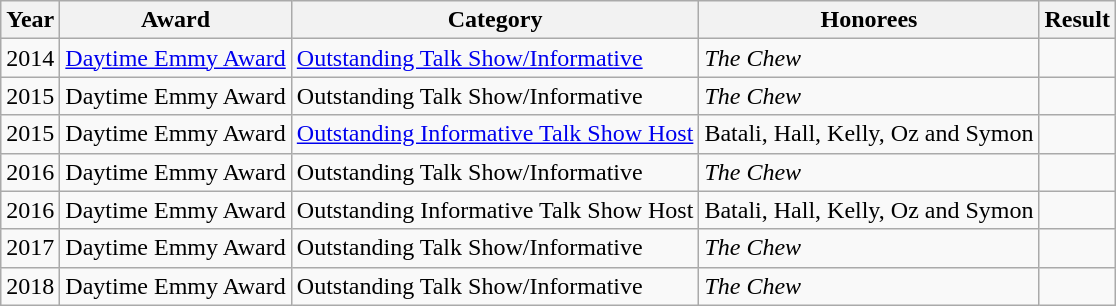<table class="wikitable">
<tr>
<th>Year</th>
<th>Award</th>
<th>Category</th>
<th>Honorees</th>
<th>Result</th>
</tr>
<tr>
<td>2014</td>
<td><a href='#'>Daytime Emmy Award</a></td>
<td><a href='#'>Outstanding Talk Show/Informative</a></td>
<td><em>The Chew</em></td>
<td></td>
</tr>
<tr>
<td>2015</td>
<td>Daytime Emmy Award</td>
<td Daytime Emmy Award for Outstanding Talk Show Informative>Outstanding Talk Show/Informative</td>
<td><em>The Chew</em></td>
<td></td>
</tr>
<tr>
<td>2015</td>
<td>Daytime Emmy Award</td>
<td><a href='#'>Outstanding Informative Talk Show Host</a></td>
<td>Batali, Hall, Kelly, Oz and Symon</td>
<td></td>
</tr>
<tr>
<td>2016</td>
<td>Daytime Emmy Award</td>
<td Daytime Emmy Award for Outstanding Talk Show Informative>Outstanding Talk Show/Informative</td>
<td><em>The Chew</em></td>
<td></td>
</tr>
<tr>
<td>2016</td>
<td>Daytime Emmy Award</td>
<td Daytime Emmy Award for Outstanding Informative Talk Show Host>Outstanding Informative Talk Show Host</td>
<td>Batali, Hall, Kelly, Oz and Symon</td>
<td></td>
</tr>
<tr>
<td>2017</td>
<td>Daytime Emmy Award</td>
<td Daytime Emmy Award for Outstanding Talk Show Informative>Outstanding Talk Show/Informative</td>
<td><em>The Chew</em></td>
<td></td>
</tr>
<tr>
<td>2018</td>
<td>Daytime Emmy Award</td>
<td Daytime Emmy Award for Outstanding Talk Show Informative>Outstanding Talk Show/Informative</td>
<td><em>The Chew</em></td>
<td></td>
</tr>
</table>
